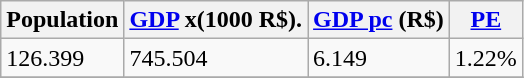<table class="wikitable" border="1">
<tr>
<th>Population</th>
<th><a href='#'>GDP</a> x(1000 R$).</th>
<th><a href='#'>GDP pc</a> (R$)</th>
<th><a href='#'>PE</a></th>
</tr>
<tr>
<td>126.399</td>
<td>745.504</td>
<td>6.149</td>
<td>1.22%</td>
</tr>
<tr>
</tr>
</table>
